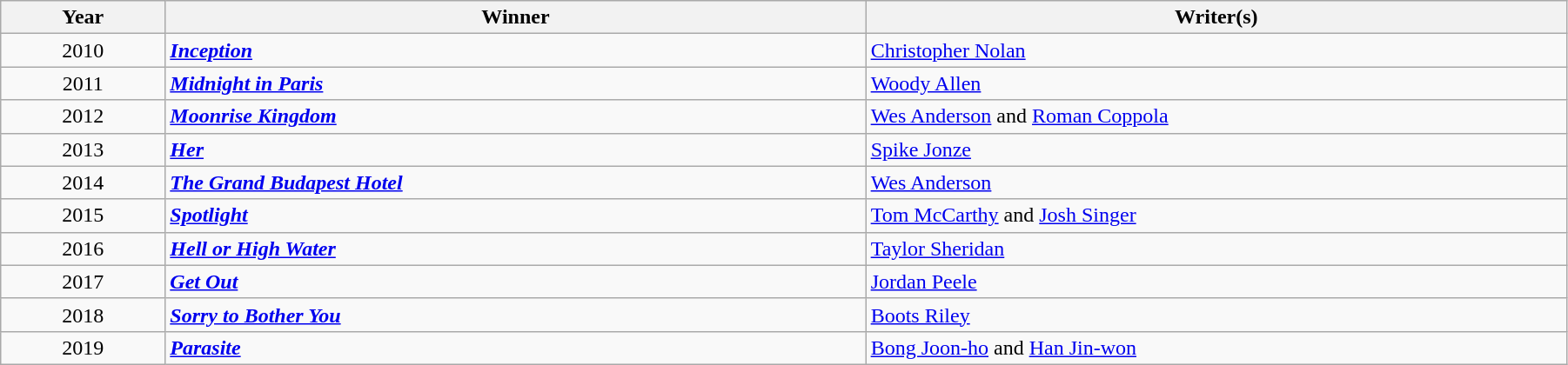<table class="wikitable" width="95%" cellpadding="5">
<tr>
<th width="100"><strong>Year</strong></th>
<th width="450"><strong>Winner</strong></th>
<th width="450"><strong>Writer(s)</strong></th>
</tr>
<tr>
<td style="text-align:center;">2010</td>
<td><strong><em><a href='#'>Inception</a></em></strong></td>
<td><a href='#'>Christopher Nolan</a></td>
</tr>
<tr>
<td style="text-align:center;">2011</td>
<td><strong><em><a href='#'>Midnight in Paris</a></em></strong></td>
<td><a href='#'>Woody Allen</a></td>
</tr>
<tr>
<td style="text-align:center;">2012</td>
<td><strong><em><a href='#'>Moonrise Kingdom</a></em></strong></td>
<td><a href='#'>Wes Anderson</a> and <a href='#'>Roman Coppola</a></td>
</tr>
<tr>
<td style="text-align:center;">2013</td>
<td><strong><em><a href='#'>Her</a></em></strong></td>
<td><a href='#'>Spike Jonze</a></td>
</tr>
<tr>
<td style="text-align:center;">2014</td>
<td><strong><em><a href='#'>The Grand Budapest Hotel</a></em></strong></td>
<td><a href='#'>Wes Anderson</a></td>
</tr>
<tr>
<td style="text-align:center;">2015</td>
<td><strong><em><a href='#'>Spotlight</a></em></strong></td>
<td><a href='#'>Tom McCarthy</a> and <a href='#'>Josh Singer</a></td>
</tr>
<tr>
<td style="text-align:center;">2016</td>
<td><strong><em><a href='#'>Hell or High Water</a></em></strong></td>
<td><a href='#'>Taylor Sheridan</a></td>
</tr>
<tr>
<td style="text-align:center;">2017</td>
<td><strong><em><a href='#'>Get Out</a></em></strong></td>
<td><a href='#'>Jordan Peele</a></td>
</tr>
<tr>
<td style="text-align:center;">2018</td>
<td><strong><em><a href='#'>Sorry to Bother You</a></em></strong></td>
<td><a href='#'>Boots Riley</a></td>
</tr>
<tr>
<td style="text-align:center;">2019</td>
<td><strong><em><a href='#'>Parasite</a></em></strong></td>
<td><a href='#'>Bong Joon-ho</a> and <a href='#'>Han Jin-won</a></td>
</tr>
</table>
